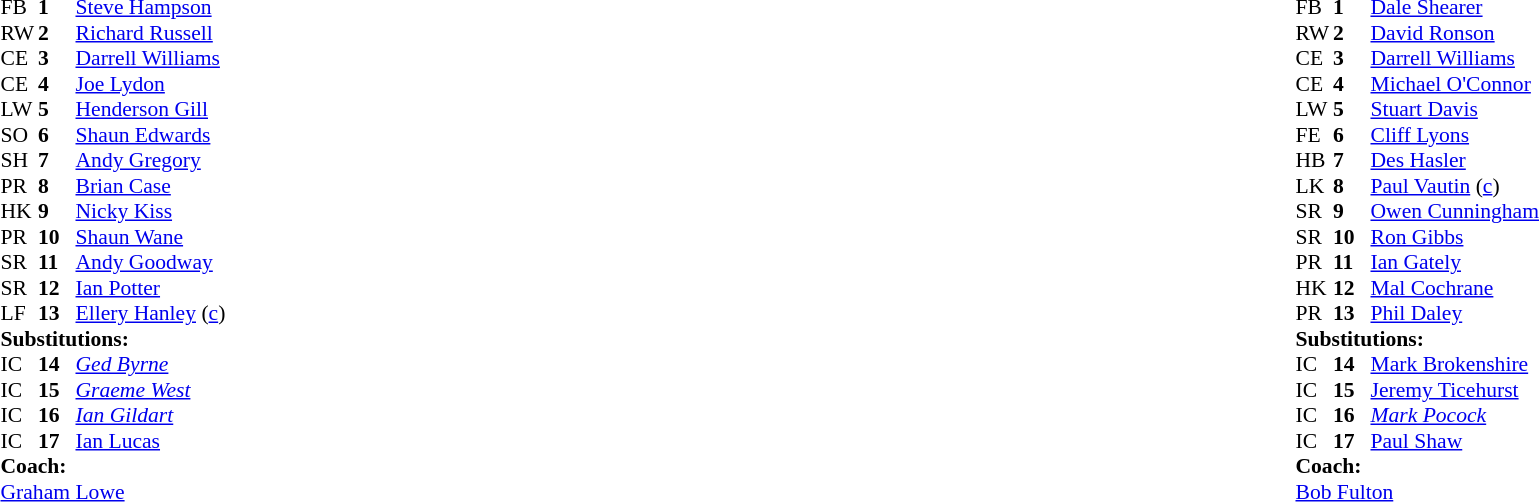<table width="100%">
<tr>
<td valign="top" width="50%"><br><table style="font-size: 90%" cellspacing="0" cellpadding="0">
<tr>
<th width="25"></th>
<th width="25"></th>
</tr>
<tr>
<td>FB</td>
<td><strong>1</strong></td>
<td><a href='#'>Steve Hampson</a></td>
</tr>
<tr>
<td>RW</td>
<td><strong>2</strong></td>
<td><a href='#'>Richard Russell</a></td>
</tr>
<tr>
<td>CE</td>
<td><strong>3</strong></td>
<td><a href='#'>Darrell Williams</a></td>
</tr>
<tr>
<td>CE</td>
<td><strong>4</strong></td>
<td><a href='#'>Joe Lydon</a></td>
</tr>
<tr>
<td>LW</td>
<td><strong>5</strong></td>
<td><a href='#'>Henderson Gill</a></td>
</tr>
<tr>
<td>SO</td>
<td><strong>6</strong></td>
<td><a href='#'>Shaun Edwards</a></td>
</tr>
<tr>
<td>SH</td>
<td><strong>7</strong></td>
<td><a href='#'>Andy Gregory</a></td>
</tr>
<tr>
<td>PR</td>
<td><strong>8</strong></td>
<td><a href='#'>Brian Case</a></td>
</tr>
<tr>
<td>HK</td>
<td><strong>9</strong></td>
<td><a href='#'>Nicky Kiss</a></td>
</tr>
<tr>
<td>PR</td>
<td><strong>10</strong></td>
<td><a href='#'>Shaun Wane</a></td>
</tr>
<tr>
<td>SR</td>
<td><strong>11</strong></td>
<td><a href='#'>Andy Goodway</a></td>
</tr>
<tr>
<td>SR</td>
<td><strong>12</strong></td>
<td><a href='#'>Ian Potter</a></td>
</tr>
<tr>
<td>LF</td>
<td><strong>13</strong></td>
<td><a href='#'>Ellery Hanley</a> (<a href='#'>c</a>)</td>
</tr>
<tr>
<td colspan=3><strong>Substitutions:</strong></td>
</tr>
<tr>
<td>IC</td>
<td><strong>14</strong></td>
<td><em><a href='#'>Ged Byrne</a></em></td>
</tr>
<tr>
<td>IC</td>
<td><strong>15</strong></td>
<td><em><a href='#'>Graeme West</a></em></td>
</tr>
<tr>
<td>IC</td>
<td><strong>16</strong></td>
<td><em><a href='#'>Ian Gildart</a></em></td>
</tr>
<tr>
<td>IC</td>
<td><strong>17</strong></td>
<td><a href='#'>Ian Lucas</a></td>
</tr>
<tr>
<td colspan=3><strong>Coach:</strong></td>
</tr>
<tr>
<td colspan="4"> <a href='#'>Graham Lowe</a></td>
</tr>
</table>
</td>
<td valign="top" width="50%"><br><table style="font-size: 90%" cellspacing="0" cellpadding="0" align="center">
<tr>
<th width="25"></th>
<th width="25"></th>
</tr>
<tr>
<td>FB</td>
<td><strong>1</strong></td>
<td><a href='#'>Dale Shearer</a></td>
</tr>
<tr>
<td>RW</td>
<td><strong>2</strong></td>
<td><a href='#'>David Ronson</a></td>
</tr>
<tr>
<td>CE</td>
<td><strong>3</strong></td>
<td><a href='#'>Darrell Williams</a></td>
</tr>
<tr>
<td>CE</td>
<td><strong>4</strong></td>
<td><a href='#'>Michael O'Connor</a></td>
</tr>
<tr>
<td>LW</td>
<td><strong>5</strong></td>
<td><a href='#'>Stuart Davis</a></td>
</tr>
<tr>
<td>FE</td>
<td><strong>6</strong></td>
<td><a href='#'>Cliff Lyons</a></td>
</tr>
<tr>
<td>HB</td>
<td><strong>7</strong></td>
<td><a href='#'>Des Hasler</a></td>
</tr>
<tr>
<td>LK</td>
<td><strong>8</strong></td>
<td><a href='#'>Paul Vautin</a> (<a href='#'>c</a>)</td>
</tr>
<tr>
<td>SR</td>
<td><strong>9</strong></td>
<td><a href='#'>Owen Cunningham</a></td>
</tr>
<tr>
<td>SR</td>
<td><strong>10</strong></td>
<td><a href='#'>Ron Gibbs</a></td>
</tr>
<tr>
<td>PR</td>
<td><strong>11</strong></td>
<td><a href='#'>Ian Gately</a></td>
</tr>
<tr>
<td>HK</td>
<td><strong>12</strong></td>
<td><a href='#'>Mal Cochrane</a></td>
</tr>
<tr>
<td>PR</td>
<td><strong>13</strong></td>
<td><a href='#'>Phil Daley</a></td>
</tr>
<tr>
<td colspan=3><strong>Substitutions:</strong></td>
</tr>
<tr>
<td>IC</td>
<td><strong>14</strong></td>
<td><a href='#'>Mark Brokenshire</a></td>
</tr>
<tr>
<td>IC</td>
<td><strong>15</strong></td>
<td><a href='#'>Jeremy Ticehurst</a></td>
</tr>
<tr>
<td>IC</td>
<td><strong>16</strong></td>
<td><em><a href='#'>Mark Pocock</a></em></td>
</tr>
<tr>
<td>IC</td>
<td><strong>17</strong></td>
<td><a href='#'>Paul Shaw</a></td>
</tr>
<tr>
<td colspan=3><strong>Coach:</strong></td>
</tr>
<tr>
<td colspan="4"> <a href='#'>Bob Fulton</a></td>
</tr>
</table>
</td>
</tr>
</table>
